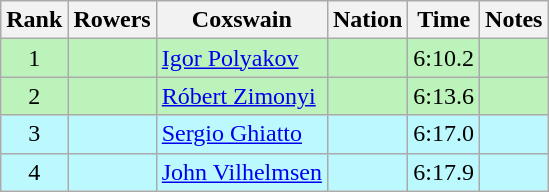<table class="wikitable sortable" style="text-align:center">
<tr>
<th>Rank</th>
<th>Rowers</th>
<th>Coxswain</th>
<th>Nation</th>
<th>Time</th>
<th>Notes</th>
</tr>
<tr bgcolor=bbf3bb>
<td>1</td>
<td></td>
<td align=left><a href='#'>Igor Polyakov</a></td>
<td align=left></td>
<td>6:10.2</td>
<td></td>
</tr>
<tr bgcolor=bbf3bb>
<td>2</td>
<td></td>
<td align=left><a href='#'>Róbert Zimonyi</a></td>
<td align=left></td>
<td>6:13.6</td>
<td></td>
</tr>
<tr bgcolor=bbf9ff>
<td>3</td>
<td></td>
<td align=left><a href='#'>Sergio Ghiatto</a></td>
<td align=left></td>
<td>6:17.0</td>
<td></td>
</tr>
<tr bgcolor=bbf9ff>
<td>4</td>
<td></td>
<td align=left><a href='#'>John Vilhelmsen</a></td>
<td align=left></td>
<td>6:17.9</td>
<td></td>
</tr>
</table>
